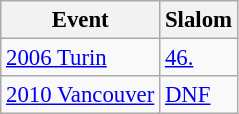<table class=wikitable style="font-size:95%;" style="text-align:center">
<tr>
<th>Event</th>
<th>Slalom</th>
</tr>
<tr>
<td><a href='#'>2006 Turin</a></td>
<td><a href='#'>46.</a></td>
</tr>
<tr>
<td><a href='#'>2010 Vancouver</a></td>
<td><a href='#'>DNF</a></td>
</tr>
</table>
